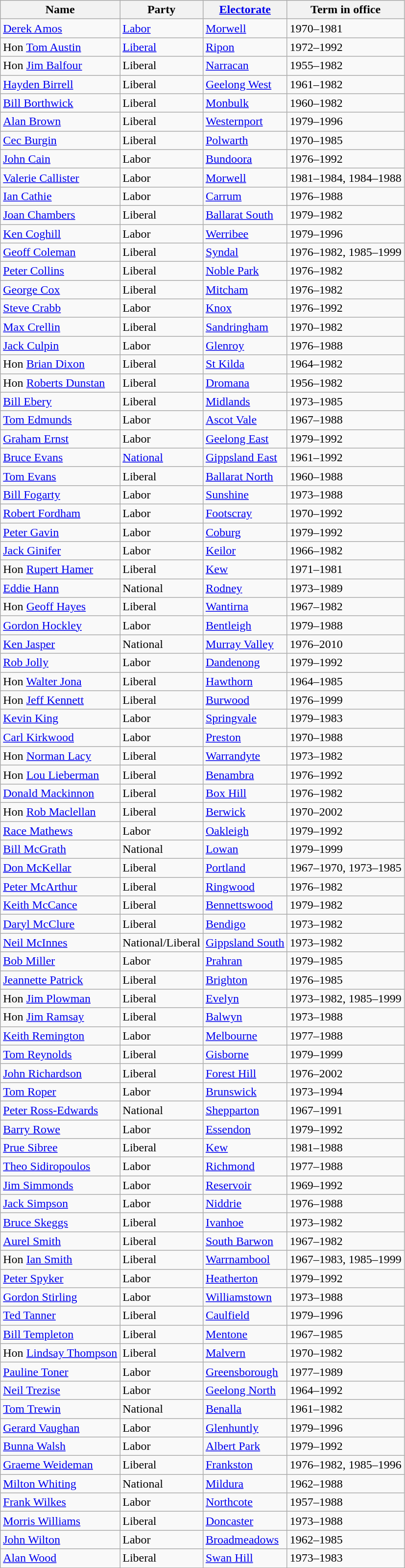<table class="wikitable sortable">
<tr>
<th><strong>Name</strong></th>
<th><strong>Party</strong></th>
<th><strong><a href='#'>Electorate</a></strong></th>
<th><strong>Term in office</strong></th>
</tr>
<tr>
<td><a href='#'>Derek Amos</a> </td>
<td><a href='#'>Labor</a></td>
<td><a href='#'>Morwell</a></td>
<td>1970–1981</td>
</tr>
<tr>
<td>Hon <a href='#'>Tom Austin</a></td>
<td><a href='#'>Liberal</a></td>
<td><a href='#'>Ripon</a></td>
<td>1972–1992</td>
</tr>
<tr>
<td>Hon <a href='#'>Jim Balfour</a></td>
<td>Liberal</td>
<td><a href='#'>Narracan</a></td>
<td>1955–1982</td>
</tr>
<tr>
<td><a href='#'>Hayden Birrell</a></td>
<td>Liberal</td>
<td><a href='#'>Geelong West</a></td>
<td>1961–1982</td>
</tr>
<tr>
<td><a href='#'>Bill Borthwick</a></td>
<td>Liberal</td>
<td><a href='#'>Monbulk</a></td>
<td>1960–1982</td>
</tr>
<tr>
<td><a href='#'>Alan Brown</a></td>
<td>Liberal</td>
<td><a href='#'>Westernport</a></td>
<td>1979–1996</td>
</tr>
<tr>
<td><a href='#'>Cec Burgin</a></td>
<td>Liberal</td>
<td><a href='#'>Polwarth</a></td>
<td>1970–1985</td>
</tr>
<tr>
<td><a href='#'>John Cain</a></td>
<td>Labor</td>
<td><a href='#'>Bundoora</a></td>
<td>1976–1992</td>
</tr>
<tr>
<td><a href='#'>Valerie Callister</a> </td>
<td>Labor</td>
<td><a href='#'>Morwell</a></td>
<td>1981–1984, 1984–1988</td>
</tr>
<tr>
<td><a href='#'>Ian Cathie</a></td>
<td>Labor</td>
<td><a href='#'>Carrum</a></td>
<td>1976–1988</td>
</tr>
<tr>
<td><a href='#'>Joan Chambers</a></td>
<td>Liberal</td>
<td><a href='#'>Ballarat South</a></td>
<td>1979–1982</td>
</tr>
<tr>
<td><a href='#'>Ken Coghill</a></td>
<td>Labor</td>
<td><a href='#'>Werribee</a></td>
<td>1979–1996</td>
</tr>
<tr>
<td><a href='#'>Geoff Coleman</a></td>
<td>Liberal</td>
<td><a href='#'>Syndal</a></td>
<td>1976–1982, 1985–1999</td>
</tr>
<tr>
<td><a href='#'>Peter Collins</a></td>
<td>Liberal</td>
<td><a href='#'>Noble Park</a></td>
<td>1976–1982</td>
</tr>
<tr>
<td><a href='#'>George Cox</a></td>
<td>Liberal</td>
<td><a href='#'>Mitcham</a></td>
<td>1976–1982</td>
</tr>
<tr>
<td><a href='#'>Steve Crabb</a></td>
<td>Labor</td>
<td><a href='#'>Knox</a></td>
<td>1976–1992</td>
</tr>
<tr>
<td><a href='#'>Max Crellin</a></td>
<td>Liberal</td>
<td><a href='#'>Sandringham</a></td>
<td>1970–1982</td>
</tr>
<tr>
<td><a href='#'>Jack Culpin</a></td>
<td>Labor</td>
<td><a href='#'>Glenroy</a></td>
<td>1976–1988</td>
</tr>
<tr>
<td>Hon <a href='#'>Brian Dixon</a></td>
<td>Liberal</td>
<td><a href='#'>St Kilda</a></td>
<td>1964–1982</td>
</tr>
<tr>
<td>Hon <a href='#'>Roberts Dunstan</a></td>
<td>Liberal</td>
<td><a href='#'>Dromana</a></td>
<td>1956–1982</td>
</tr>
<tr>
<td><a href='#'>Bill Ebery</a></td>
<td>Liberal</td>
<td><a href='#'>Midlands</a></td>
<td>1973–1985</td>
</tr>
<tr>
<td><a href='#'>Tom Edmunds</a></td>
<td>Labor</td>
<td><a href='#'>Ascot Vale</a></td>
<td>1967–1988</td>
</tr>
<tr>
<td><a href='#'>Graham Ernst</a></td>
<td>Labor</td>
<td><a href='#'>Geelong East</a></td>
<td>1979–1992</td>
</tr>
<tr>
<td><a href='#'>Bruce Evans</a></td>
<td><a href='#'>National</a></td>
<td><a href='#'>Gippsland East</a></td>
<td>1961–1992</td>
</tr>
<tr>
<td><a href='#'>Tom Evans</a></td>
<td>Liberal</td>
<td><a href='#'>Ballarat North</a></td>
<td>1960–1988</td>
</tr>
<tr>
<td><a href='#'>Bill Fogarty</a></td>
<td>Labor</td>
<td><a href='#'>Sunshine</a></td>
<td>1973–1988</td>
</tr>
<tr>
<td><a href='#'>Robert Fordham</a></td>
<td>Labor</td>
<td><a href='#'>Footscray</a></td>
<td>1970–1992</td>
</tr>
<tr>
<td><a href='#'>Peter Gavin</a></td>
<td>Labor</td>
<td><a href='#'>Coburg</a></td>
<td>1979–1992</td>
</tr>
<tr>
<td><a href='#'>Jack Ginifer</a></td>
<td>Labor</td>
<td><a href='#'>Keilor</a></td>
<td>1966–1982</td>
</tr>
<tr>
<td>Hon <a href='#'>Rupert Hamer</a> </td>
<td>Liberal</td>
<td><a href='#'>Kew</a></td>
<td>1971–1981</td>
</tr>
<tr>
<td><a href='#'>Eddie Hann</a></td>
<td>National</td>
<td><a href='#'>Rodney</a></td>
<td>1973–1989</td>
</tr>
<tr>
<td>Hon <a href='#'>Geoff Hayes</a></td>
<td>Liberal</td>
<td><a href='#'>Wantirna</a></td>
<td>1967–1982</td>
</tr>
<tr>
<td><a href='#'>Gordon Hockley</a></td>
<td>Labor</td>
<td><a href='#'>Bentleigh</a></td>
<td>1979–1988</td>
</tr>
<tr>
<td><a href='#'>Ken Jasper</a></td>
<td>National</td>
<td><a href='#'>Murray Valley</a></td>
<td>1976–2010</td>
</tr>
<tr>
<td><a href='#'>Rob Jolly</a></td>
<td>Labor</td>
<td><a href='#'>Dandenong</a></td>
<td>1979–1992</td>
</tr>
<tr>
<td>Hon <a href='#'>Walter Jona</a></td>
<td>Liberal</td>
<td><a href='#'>Hawthorn</a></td>
<td>1964–1985</td>
</tr>
<tr>
<td>Hon <a href='#'>Jeff Kennett</a></td>
<td>Liberal</td>
<td><a href='#'>Burwood</a></td>
<td>1976–1999</td>
</tr>
<tr>
<td><a href='#'>Kevin King</a></td>
<td>Labor</td>
<td><a href='#'>Springvale</a></td>
<td>1979–1983</td>
</tr>
<tr>
<td><a href='#'>Carl Kirkwood</a></td>
<td>Labor</td>
<td><a href='#'>Preston</a></td>
<td>1970–1988</td>
</tr>
<tr>
<td>Hon <a href='#'>Norman Lacy</a></td>
<td>Liberal</td>
<td><a href='#'>Warrandyte</a></td>
<td>1973–1982</td>
</tr>
<tr>
<td>Hon <a href='#'>Lou Lieberman</a></td>
<td>Liberal</td>
<td><a href='#'>Benambra</a></td>
<td>1976–1992</td>
</tr>
<tr>
<td><a href='#'>Donald Mackinnon</a></td>
<td>Liberal</td>
<td><a href='#'>Box Hill</a></td>
<td>1976–1982</td>
</tr>
<tr>
<td>Hon <a href='#'>Rob Maclellan</a></td>
<td>Liberal</td>
<td><a href='#'>Berwick</a></td>
<td>1970–2002</td>
</tr>
<tr>
<td><a href='#'>Race Mathews</a></td>
<td>Labor</td>
<td><a href='#'>Oakleigh</a></td>
<td>1979–1992</td>
</tr>
<tr>
<td><a href='#'>Bill McGrath</a></td>
<td>National</td>
<td><a href='#'>Lowan</a></td>
<td>1979–1999</td>
</tr>
<tr>
<td><a href='#'>Don McKellar</a></td>
<td>Liberal</td>
<td><a href='#'>Portland</a></td>
<td>1967–1970, 1973–1985</td>
</tr>
<tr>
<td><a href='#'>Peter McArthur</a></td>
<td>Liberal</td>
<td><a href='#'>Ringwood</a></td>
<td>1976–1982</td>
</tr>
<tr>
<td><a href='#'>Keith McCance</a></td>
<td>Liberal</td>
<td><a href='#'>Bennettswood</a></td>
<td>1979–1982</td>
</tr>
<tr>
<td><a href='#'>Daryl McClure</a></td>
<td>Liberal</td>
<td><a href='#'>Bendigo</a></td>
<td>1973–1982</td>
</tr>
<tr>
<td><a href='#'>Neil McInnes</a></td>
<td>National/Liberal </td>
<td><a href='#'>Gippsland South</a></td>
<td>1973–1982</td>
</tr>
<tr>
<td><a href='#'>Bob Miller</a></td>
<td>Labor</td>
<td><a href='#'>Prahran</a></td>
<td>1979–1985</td>
</tr>
<tr>
<td><a href='#'>Jeannette Patrick</a></td>
<td>Liberal</td>
<td><a href='#'>Brighton</a></td>
<td>1976–1985</td>
</tr>
<tr>
<td>Hon <a href='#'>Jim Plowman</a></td>
<td>Liberal</td>
<td><a href='#'>Evelyn</a></td>
<td>1973–1982, 1985–1999</td>
</tr>
<tr>
<td>Hon <a href='#'>Jim Ramsay</a></td>
<td>Liberal</td>
<td><a href='#'>Balwyn</a></td>
<td>1973–1988</td>
</tr>
<tr>
<td><a href='#'>Keith Remington</a></td>
<td>Labor</td>
<td><a href='#'>Melbourne</a></td>
<td>1977–1988</td>
</tr>
<tr>
<td><a href='#'>Tom Reynolds</a></td>
<td>Liberal</td>
<td><a href='#'>Gisborne</a></td>
<td>1979–1999</td>
</tr>
<tr>
<td><a href='#'>John Richardson</a></td>
<td>Liberal</td>
<td><a href='#'>Forest Hill</a></td>
<td>1976–2002</td>
</tr>
<tr>
<td><a href='#'>Tom Roper</a></td>
<td>Labor</td>
<td><a href='#'>Brunswick</a></td>
<td>1973–1994</td>
</tr>
<tr>
<td><a href='#'>Peter Ross-Edwards</a></td>
<td>National</td>
<td><a href='#'>Shepparton</a></td>
<td>1967–1991</td>
</tr>
<tr>
<td><a href='#'>Barry Rowe</a></td>
<td>Labor</td>
<td><a href='#'>Essendon</a></td>
<td>1979–1992</td>
</tr>
<tr>
<td><a href='#'>Prue Sibree</a> </td>
<td>Liberal</td>
<td><a href='#'>Kew</a></td>
<td>1981–1988</td>
</tr>
<tr>
<td><a href='#'>Theo Sidiropoulos</a></td>
<td>Labor</td>
<td><a href='#'>Richmond</a></td>
<td>1977–1988</td>
</tr>
<tr>
<td><a href='#'>Jim Simmonds</a></td>
<td>Labor</td>
<td><a href='#'>Reservoir</a></td>
<td>1969–1992</td>
</tr>
<tr>
<td><a href='#'>Jack Simpson</a></td>
<td>Labor</td>
<td><a href='#'>Niddrie</a></td>
<td>1976–1988</td>
</tr>
<tr>
<td><a href='#'>Bruce Skeggs</a></td>
<td>Liberal</td>
<td><a href='#'>Ivanhoe</a></td>
<td>1973–1982</td>
</tr>
<tr>
<td><a href='#'>Aurel Smith</a></td>
<td>Liberal</td>
<td><a href='#'>South Barwon</a></td>
<td>1967–1982</td>
</tr>
<tr>
<td>Hon <a href='#'>Ian Smith</a></td>
<td>Liberal</td>
<td><a href='#'>Warrnambool</a></td>
<td>1967–1983, 1985–1999</td>
</tr>
<tr>
<td><a href='#'>Peter Spyker</a></td>
<td>Labor</td>
<td><a href='#'>Heatherton</a></td>
<td>1979–1992</td>
</tr>
<tr>
<td><a href='#'>Gordon Stirling</a></td>
<td>Labor</td>
<td><a href='#'>Williamstown</a></td>
<td>1973–1988</td>
</tr>
<tr>
<td><a href='#'>Ted Tanner</a></td>
<td>Liberal</td>
<td><a href='#'>Caulfield</a></td>
<td>1979–1996</td>
</tr>
<tr>
<td><a href='#'>Bill Templeton</a></td>
<td>Liberal</td>
<td><a href='#'>Mentone</a></td>
<td>1967–1985</td>
</tr>
<tr>
<td>Hon <a href='#'>Lindsay Thompson</a></td>
<td>Liberal</td>
<td><a href='#'>Malvern</a></td>
<td>1970–1982</td>
</tr>
<tr>
<td><a href='#'>Pauline Toner</a></td>
<td>Labor</td>
<td><a href='#'>Greensborough</a></td>
<td>1977–1989</td>
</tr>
<tr>
<td><a href='#'>Neil Trezise</a></td>
<td>Labor</td>
<td><a href='#'>Geelong North</a></td>
<td>1964–1992</td>
</tr>
<tr>
<td><a href='#'>Tom Trewin</a></td>
<td>National</td>
<td><a href='#'>Benalla</a></td>
<td>1961–1982</td>
</tr>
<tr>
<td><a href='#'>Gerard Vaughan</a></td>
<td>Labor</td>
<td><a href='#'>Glenhuntly</a></td>
<td>1979–1996</td>
</tr>
<tr>
<td><a href='#'>Bunna Walsh</a></td>
<td>Labor</td>
<td><a href='#'>Albert Park</a></td>
<td>1979–1992</td>
</tr>
<tr>
<td><a href='#'>Graeme Weideman</a></td>
<td>Liberal</td>
<td><a href='#'>Frankston</a></td>
<td>1976–1982, 1985–1996</td>
</tr>
<tr>
<td><a href='#'>Milton Whiting</a></td>
<td>National</td>
<td><a href='#'>Mildura</a></td>
<td>1962–1988</td>
</tr>
<tr>
<td><a href='#'>Frank Wilkes</a></td>
<td>Labor</td>
<td><a href='#'>Northcote</a></td>
<td>1957–1988</td>
</tr>
<tr>
<td><a href='#'>Morris Williams</a></td>
<td>Liberal</td>
<td><a href='#'>Doncaster</a></td>
<td>1973–1988</td>
</tr>
<tr>
<td><a href='#'>John Wilton</a></td>
<td>Labor</td>
<td><a href='#'>Broadmeadows</a></td>
<td>1962–1985</td>
</tr>
<tr>
<td><a href='#'>Alan Wood</a></td>
<td>Liberal</td>
<td><a href='#'>Swan Hill</a></td>
<td>1973–1983</td>
</tr>
<tr>
</tr>
</table>
